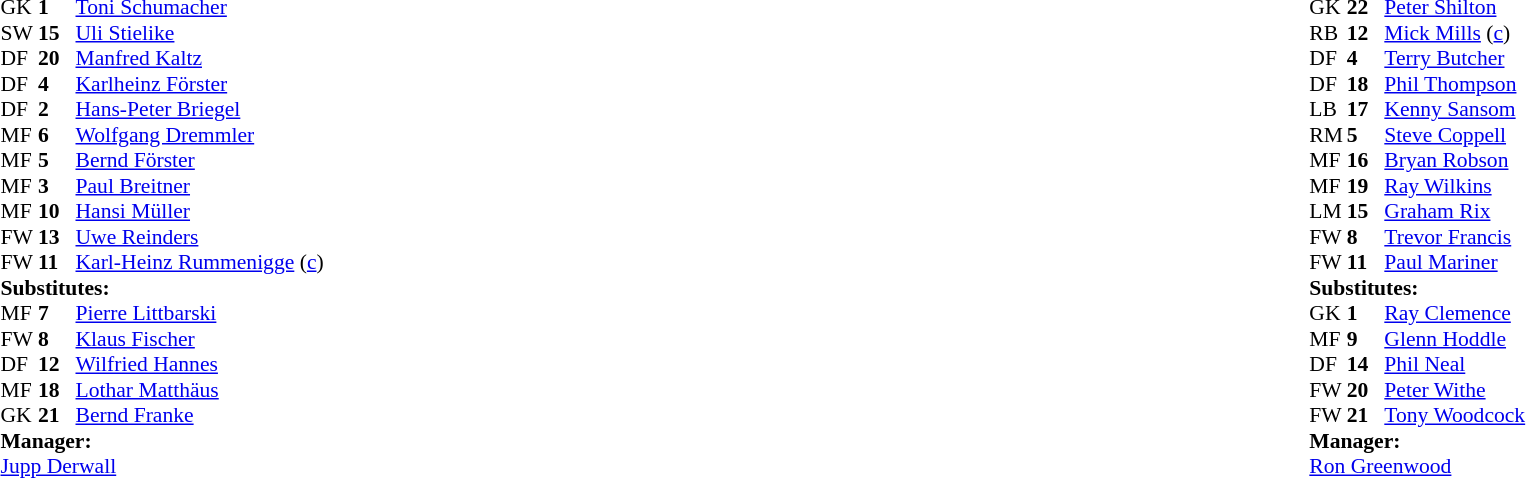<table width="100%">
<tr>
<td valign="top" width="50%"><br><table style="font-size: 90%" cellspacing="0" cellpadding="0">
<tr>
<th width="25"></th>
<th width="25"></th>
</tr>
<tr>
<td>GK</td>
<td><strong>1</strong></td>
<td><a href='#'>Toni Schumacher</a></td>
</tr>
<tr>
<td>SW</td>
<td><strong>15</strong></td>
<td><a href='#'>Uli Stielike</a></td>
<td></td>
</tr>
<tr>
<td>DF</td>
<td><strong>20</strong></td>
<td><a href='#'>Manfred Kaltz</a></td>
</tr>
<tr>
<td>DF</td>
<td><strong>4</strong></td>
<td><a href='#'>Karlheinz Förster</a></td>
</tr>
<tr>
<td>DF</td>
<td><strong>2</strong></td>
<td><a href='#'>Hans-Peter Briegel</a></td>
</tr>
<tr>
<td>MF</td>
<td><strong>6</strong></td>
<td><a href='#'>Wolfgang Dremmler</a></td>
</tr>
<tr>
<td>MF</td>
<td><strong>5</strong></td>
<td><a href='#'>Bernd Förster</a></td>
</tr>
<tr>
<td>MF</td>
<td><strong>3</strong></td>
<td><a href='#'>Paul Breitner</a></td>
</tr>
<tr>
<td>MF</td>
<td><strong>10</strong></td>
<td><a href='#'>Hansi Müller</a></td>
<td></td>
<td></td>
</tr>
<tr>
<td>FW</td>
<td><strong>13</strong></td>
<td><a href='#'>Uwe Reinders</a></td>
<td></td>
<td></td>
</tr>
<tr>
<td>FW</td>
<td><strong>11</strong></td>
<td><a href='#'>Karl-Heinz Rummenigge</a> (<a href='#'>c</a>)</td>
</tr>
<tr>
<td colspan=3><strong>Substitutes:</strong></td>
</tr>
<tr>
<td>MF</td>
<td><strong>7</strong></td>
<td><a href='#'>Pierre Littbarski</a></td>
<td></td>
<td></td>
</tr>
<tr>
<td>FW</td>
<td><strong>8</strong></td>
<td><a href='#'>Klaus Fischer</a></td>
<td></td>
<td></td>
</tr>
<tr>
<td>DF</td>
<td><strong>12</strong></td>
<td><a href='#'>Wilfried Hannes</a></td>
</tr>
<tr>
<td>MF</td>
<td><strong>18</strong></td>
<td><a href='#'>Lothar Matthäus</a></td>
</tr>
<tr>
<td>GK</td>
<td><strong>21</strong></td>
<td><a href='#'>Bernd Franke</a></td>
</tr>
<tr>
<td colspan=3><strong>Manager:</strong></td>
</tr>
<tr>
<td colspan=3><a href='#'>Jupp Derwall</a></td>
</tr>
</table>
</td>
<td valign="top" width="50%"><br><table style="font-size: 90%" cellspacing="0" cellpadding="0" align="center">
<tr>
<th width=25></th>
<th width=25></th>
</tr>
<tr>
<td>GK</td>
<td><strong>22</strong></td>
<td><a href='#'>Peter Shilton</a></td>
</tr>
<tr>
<td>RB</td>
<td><strong>12</strong></td>
<td><a href='#'>Mick Mills</a> (<a href='#'>c</a>)</td>
</tr>
<tr>
<td>DF</td>
<td><strong>4</strong></td>
<td><a href='#'>Terry Butcher</a></td>
</tr>
<tr>
<td>DF</td>
<td><strong>18</strong></td>
<td><a href='#'>Phil Thompson</a></td>
</tr>
<tr>
<td>LB</td>
<td><strong>17</strong></td>
<td><a href='#'>Kenny Sansom</a></td>
</tr>
<tr>
<td>RM</td>
<td><strong>5</strong></td>
<td><a href='#'>Steve Coppell</a></td>
</tr>
<tr>
<td>MF</td>
<td><strong>16</strong></td>
<td><a href='#'>Bryan Robson</a></td>
</tr>
<tr>
<td>MF</td>
<td><strong>19</strong></td>
<td><a href='#'>Ray Wilkins</a></td>
</tr>
<tr>
<td>LM</td>
<td><strong>15</strong></td>
<td><a href='#'>Graham Rix</a></td>
</tr>
<tr>
<td>FW</td>
<td><strong>8</strong></td>
<td><a href='#'>Trevor Francis</a></td>
<td></td>
<td></td>
</tr>
<tr>
<td>FW</td>
<td><strong>11</strong></td>
<td><a href='#'>Paul Mariner</a></td>
</tr>
<tr>
<td colspan=3><strong>Substitutes:</strong></td>
</tr>
<tr>
<td>GK</td>
<td><strong>1</strong></td>
<td><a href='#'>Ray Clemence</a></td>
</tr>
<tr>
<td>MF</td>
<td><strong>9</strong></td>
<td><a href='#'>Glenn Hoddle</a></td>
</tr>
<tr>
<td>DF</td>
<td><strong>14</strong></td>
<td><a href='#'>Phil Neal</a></td>
</tr>
<tr>
<td>FW</td>
<td><strong>20</strong></td>
<td><a href='#'>Peter Withe</a></td>
</tr>
<tr>
<td>FW</td>
<td><strong>21</strong></td>
<td><a href='#'>Tony Woodcock</a></td>
<td></td>
<td></td>
</tr>
<tr>
<td colspan=3><strong>Manager:</strong></td>
</tr>
<tr>
<td colspan=4><a href='#'>Ron Greenwood</a></td>
</tr>
</table>
</td>
</tr>
</table>
